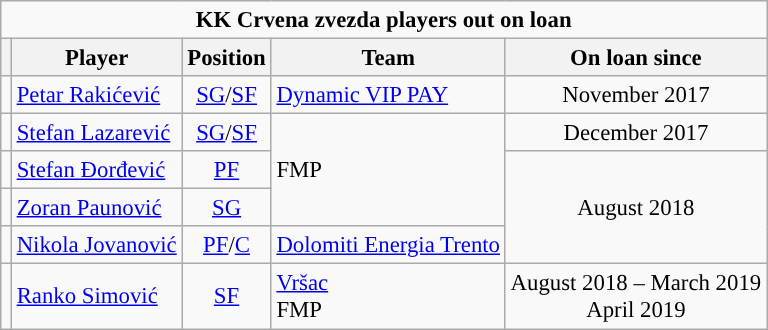<table class="wikitable sortable" style="font-size: 95%; text-align:center;">
<tr>
<td colspan=6><strong>KK Crvena zvezda players out on loan</strong></td>
</tr>
<tr>
<th></th>
<th>Player</th>
<th>Position</th>
<th>Team</th>
<th>On loan since</th>
</tr>
<tr>
<td></td>
<td style="text-align:left;"><a href='#'>Petar Rakićević</a></td>
<td><a href='#'>SG</a>/<a href='#'>SF</a></td>
<td style="text-align:left;"> <a href='#'>Dynamic VIP PAY</a></td>
<td>November 2017</td>
</tr>
<tr>
<td></td>
<td style="text-align:left;"><a href='#'>Stefan Lazarević</a></td>
<td><a href='#'>SG</a>/<a href='#'>SF</a></td>
<td style="text-align:left;" rowspan=3> FMP</td>
<td>December 2017</td>
</tr>
<tr>
<td></td>
<td style="text-align:left;"><a href='#'>Stefan Đorđević</a></td>
<td><a href='#'>PF</a></td>
<td rowspan=3>August 2018</td>
</tr>
<tr>
<td></td>
<td style="text-align:left;"><a href='#'>Zoran Paunović</a></td>
<td><a href='#'>SG</a></td>
</tr>
<tr>
<td></td>
<td style="text-align:left;"><a href='#'>Nikola Jovanović</a></td>
<td><a href='#'>PF</a>/<a href='#'>C</a></td>
<td style="text-align:left;"> <a href='#'>Dolomiti Energia Trento</a></td>
</tr>
<tr>
<td></td>
<td style="text-align:left;"><a href='#'>Ranko Simović</a></td>
<td><a href='#'>SF</a></td>
<td style="text-align:left;"> <a href='#'>Vršac</a><br> FMP</td>
<td>August 2018 – March 2019 <br>April 2019</td>
</tr>
</table>
